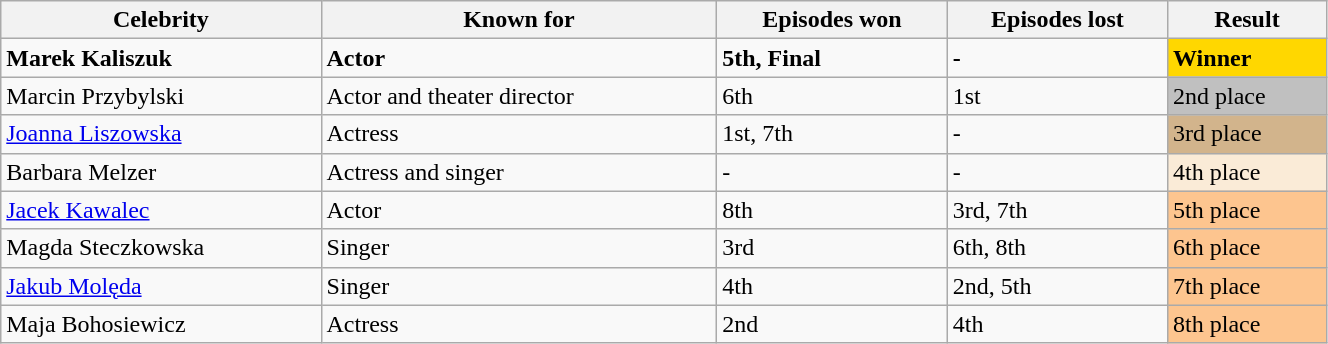<table class="wikitable" style="font-size:100%; width:70%;">
<tr>
<th>Celebrity</th>
<th>Known for</th>
<th>Episodes won</th>
<th>Episodes lost</th>
<th>Result</th>
</tr>
<tr>
<td><strong>Marek Kaliszuk</strong></td>
<td><strong>Actor</strong></td>
<td><strong>5th, Final</strong></td>
<td><strong>-</strong></td>
<td bgcolor=gold><strong>Winner</strong></td>
</tr>
<tr>
<td>Marcin Przybylski</td>
<td>Actor and theater director</td>
<td>6th</td>
<td>1st</td>
<td bgcolor=silver>2nd place</td>
</tr>
<tr>
<td><a href='#'>Joanna Liszowska</a></td>
<td>Actress</td>
<td>1st, 7th</td>
<td>-</td>
<td bgcolor=tan>3rd place</td>
</tr>
<tr>
<td>Barbara Melzer</td>
<td>Actress and singer</td>
<td>-</td>
<td>-</td>
<td bgcolor=antiquewhite>4th place</td>
</tr>
<tr>
<td><a href='#'>Jacek Kawalec</a></td>
<td>Actor</td>
<td>8th</td>
<td>3rd, 7th</td>
<td style="background:#fdc58f;">5th place</td>
</tr>
<tr>
<td>Magda Steczkowska</td>
<td>Singer</td>
<td>3rd</td>
<td>6th, 8th</td>
<td style="background:#fdc58f;">6th place</td>
</tr>
<tr>
<td><a href='#'>Jakub Molęda</a></td>
<td>Singer</td>
<td>4th</td>
<td>2nd, 5th</td>
<td style="background:#fdc58f;">7th place</td>
</tr>
<tr>
<td>Maja Bohosiewicz</td>
<td>Actress</td>
<td>2nd</td>
<td>4th</td>
<td style="background:#fdc58f;">8th place</td>
</tr>
</table>
